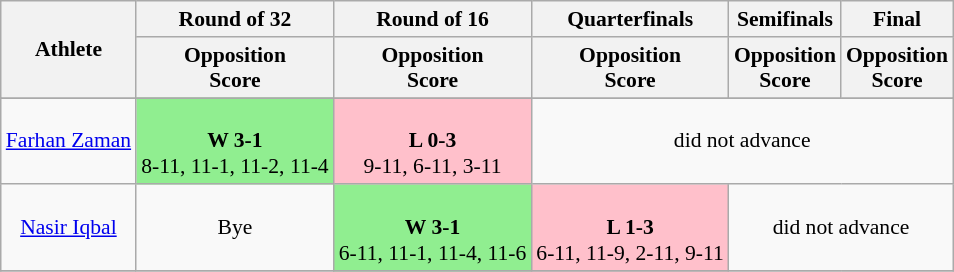<table class=wikitable style="text-align:center; font-size:90%">
<tr>
<th rowspan="2">Athlete</th>
<th>Round of 32</th>
<th>Round of 16</th>
<th>Quarterfinals</th>
<th>Semifinals</th>
<th>Final</th>
</tr>
<tr>
<th>Opposition<br>Score</th>
<th>Opposition<br>Score</th>
<th>Opposition<br>Score</th>
<th>Opposition<br>Score</th>
<th>Opposition<br>Score</th>
</tr>
<tr>
</tr>
<tr>
<td><a href='#'>Farhan Zaman</a></td>
<td style="text-align:center; background:lightgreen;"><br><strong>W 3-1</strong><br>8-11, 11-1, 11-2, 11-4</td>
<td style="text-align:center; background:pink;"><br><strong>L 0-3</strong><br>9-11, 6-11, 3-11</td>
<td colspan="3">did not advance</td>
</tr>
<tr>
<td><a href='#'>Nasir Iqbal</a></td>
<td>Bye</td>
<td style="text-align:center; background:lightgreen;"><br><strong>W 3-1</strong><br> 6-11, 11-1, 11-4, 11-6</td>
<td style="text-align:center; background:pink;"><br><strong>L 1-3</strong><br> 6-11, 11-9, 2-11, 9-11</td>
<td colspan="2">did not advance</td>
</tr>
<tr>
</tr>
</table>
